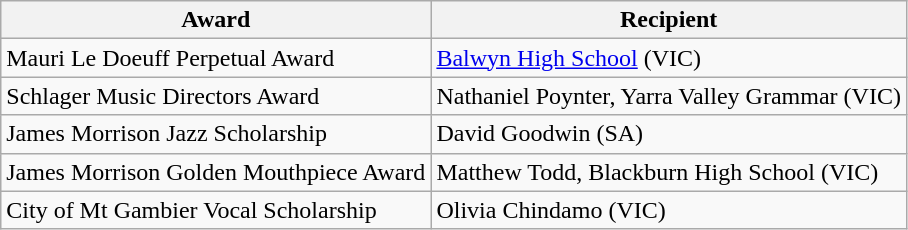<table class="wikitable">
<tr>
<th>Award</th>
<th>Recipient</th>
</tr>
<tr>
<td>Mauri Le Doeuff Perpetual Award</td>
<td><a href='#'>Balwyn High School</a> (VIC)</td>
</tr>
<tr>
<td>Schlager Music Directors Award</td>
<td>Nathaniel Poynter, Yarra Valley Grammar (VIC)</td>
</tr>
<tr>
<td>James Morrison Jazz Scholarship</td>
<td>David Goodwin (SA)</td>
</tr>
<tr>
<td>James Morrison Golden Mouthpiece Award</td>
<td>Matthew Todd, Blackburn High School (VIC)</td>
</tr>
<tr>
<td>City of Mt Gambier Vocal Scholarship</td>
<td>Olivia Chindamo (VIC)</td>
</tr>
</table>
